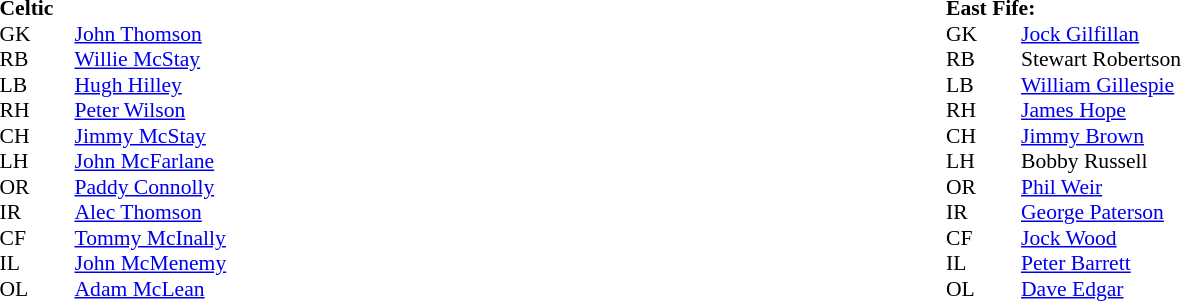<table width="100%">
<tr>
<td valign="top" width="50%"><br><table style="font-size: 90%" cellspacing="0" cellpadding="0">
<tr>
<td colspan="4"><strong>Celtic</strong></td>
</tr>
<tr>
<th width="25"></th>
<th width="25"></th>
</tr>
<tr>
<td>GK</td>
<td></td>
<td><a href='#'>John Thomson</a></td>
</tr>
<tr>
<td>RB</td>
<td></td>
<td><a href='#'>Willie McStay</a></td>
</tr>
<tr>
<td>LB</td>
<td></td>
<td><a href='#'>Hugh Hilley</a></td>
</tr>
<tr>
<td>RH</td>
<td></td>
<td><a href='#'>Peter Wilson</a></td>
</tr>
<tr>
<td>CH</td>
<td></td>
<td><a href='#'>Jimmy McStay</a></td>
</tr>
<tr>
<td>LH</td>
<td></td>
<td><a href='#'>John McFarlane</a></td>
</tr>
<tr>
<td>OR</td>
<td></td>
<td><a href='#'>Paddy Connolly</a></td>
</tr>
<tr>
<td>IR</td>
<td></td>
<td><a href='#'>Alec Thomson</a></td>
</tr>
<tr>
<td>CF</td>
<td></td>
<td><a href='#'>Tommy McInally</a></td>
</tr>
<tr>
<td>IL</td>
<td></td>
<td><a href='#'>John McMenemy</a></td>
</tr>
<tr>
<td>OL</td>
<td></td>
<td><a href='#'>Adam McLean</a></td>
</tr>
</table>
</td>
<td valign="top" width="50%"><br><table style="font-size: 90%" cellspacing="0" cellpadding="0">
<tr>
<td colspan="4"><strong>East Fife:</strong></td>
</tr>
<tr>
<th width="25"></th>
<th width="25"></th>
</tr>
<tr>
<td>GK</td>
<td></td>
<td><a href='#'>Jock Gilfillan</a></td>
</tr>
<tr>
<td>RB</td>
<td></td>
<td>Stewart Robertson</td>
</tr>
<tr>
<td>LB</td>
<td></td>
<td><a href='#'>William Gillespie</a></td>
</tr>
<tr>
<td>RH</td>
<td></td>
<td><a href='#'>James Hope</a></td>
</tr>
<tr>
<td>CH</td>
<td></td>
<td><a href='#'>Jimmy Brown</a></td>
</tr>
<tr>
<td>LH</td>
<td></td>
<td>Bobby Russell</td>
</tr>
<tr>
<td>OR</td>
<td></td>
<td><a href='#'>Phil Weir</a></td>
</tr>
<tr>
<td>IR</td>
<td></td>
<td><a href='#'>George Paterson</a></td>
</tr>
<tr>
<td>CF</td>
<td></td>
<td><a href='#'>Jock Wood</a></td>
</tr>
<tr>
<td>IL</td>
<td></td>
<td><a href='#'>Peter Barrett</a></td>
</tr>
<tr>
<td>OL</td>
<td></td>
<td><a href='#'>Dave Edgar</a></td>
</tr>
</table>
</td>
</tr>
</table>
